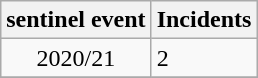<table class="wikitable sortable">
<tr>
<th>sentinel event</th>
<th>Incidents</th>
</tr>
<tr>
<td align=center>2020/21</td>
<td>2</td>
</tr>
<tr>
</tr>
</table>
